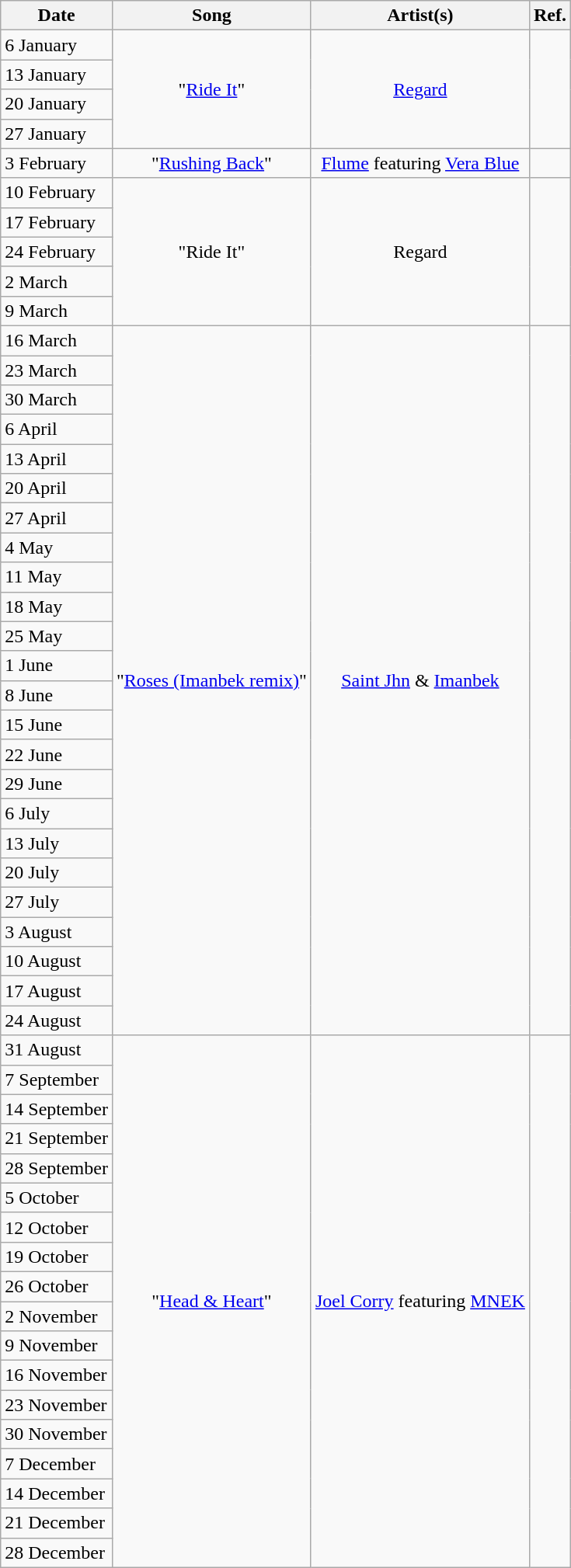<table class="wikitable">
<tr>
<th style="text-align: center;">Date</th>
<th style="text-align: center;">Song</th>
<th style="text-align: center;">Artist(s)</th>
<th style="text-align: center;">Ref.</th>
</tr>
<tr>
<td>6 January</td>
<td style="text-align: center;" rowspan="4">"<a href='#'>Ride It</a>"</td>
<td style="text-align: center;" rowspan="4"><a href='#'>Regard</a></td>
<td style="text-align: center;" rowspan="4"></td>
</tr>
<tr>
<td>13 January</td>
</tr>
<tr>
<td>20 January</td>
</tr>
<tr>
<td>27 January</td>
</tr>
<tr>
<td>3 February</td>
<td style="text-align: center;">"<a href='#'>Rushing Back</a>"</td>
<td style="text-align: center;"><a href='#'>Flume</a> featuring <a href='#'>Vera Blue</a></td>
<td style="text-align: center;"></td>
</tr>
<tr>
<td>10 February</td>
<td style="text-align: center;" rowspan="5">"Ride It"</td>
<td style="text-align: center;" rowspan="5">Regard</td>
<td style="text-align: center;" rowspan="5"></td>
</tr>
<tr>
<td>17 February</td>
</tr>
<tr>
<td>24 February</td>
</tr>
<tr>
<td>2 March</td>
</tr>
<tr>
<td>9 March</td>
</tr>
<tr>
<td>16 March</td>
<td style="text-align: center;" rowspan="24">"<a href='#'>Roses (Imanbek remix)</a>"</td>
<td style="text-align: center;" rowspan="24"><a href='#'>Saint Jhn</a> & <a href='#'>Imanbek</a></td>
<td style="text-align: center;" rowspan="24"></td>
</tr>
<tr>
<td>23 March</td>
</tr>
<tr>
<td>30 March</td>
</tr>
<tr>
<td>6 April</td>
</tr>
<tr>
<td>13 April</td>
</tr>
<tr>
<td>20 April</td>
</tr>
<tr>
<td>27 April</td>
</tr>
<tr>
<td>4 May</td>
</tr>
<tr>
<td>11 May</td>
</tr>
<tr>
<td>18 May</td>
</tr>
<tr>
<td>25 May</td>
</tr>
<tr>
<td>1 June</td>
</tr>
<tr>
<td>8 June</td>
</tr>
<tr>
<td>15 June</td>
</tr>
<tr>
<td>22 June</td>
</tr>
<tr>
<td>29 June</td>
</tr>
<tr>
<td>6 July</td>
</tr>
<tr>
<td>13 July</td>
</tr>
<tr>
<td>20 July</td>
</tr>
<tr>
<td>27 July</td>
</tr>
<tr>
<td>3 August</td>
</tr>
<tr>
<td>10 August</td>
</tr>
<tr>
<td>17 August</td>
</tr>
<tr>
<td>24 August</td>
</tr>
<tr>
<td>31 August</td>
<td style="text-align: center;" rowspan="18">"<a href='#'>Head & Heart</a>"</td>
<td style="text-align: center;" rowspan="18"><a href='#'>Joel Corry</a> featuring <a href='#'>MNEK</a></td>
<td style="text-align: center;" rowspan="18"></td>
</tr>
<tr>
<td>7 September</td>
</tr>
<tr>
<td>14 September</td>
</tr>
<tr>
<td>21 September</td>
</tr>
<tr>
<td>28 September</td>
</tr>
<tr>
<td>5 October</td>
</tr>
<tr>
<td>12 October</td>
</tr>
<tr>
<td>19 October</td>
</tr>
<tr>
<td>26 October</td>
</tr>
<tr>
<td>2 November</td>
</tr>
<tr>
<td>9 November</td>
</tr>
<tr>
<td>16 November</td>
</tr>
<tr>
<td>23 November</td>
</tr>
<tr>
<td>30 November</td>
</tr>
<tr>
<td>7 December</td>
</tr>
<tr>
<td>14 December</td>
</tr>
<tr>
<td>21 December</td>
</tr>
<tr>
<td>28 December</td>
</tr>
</table>
